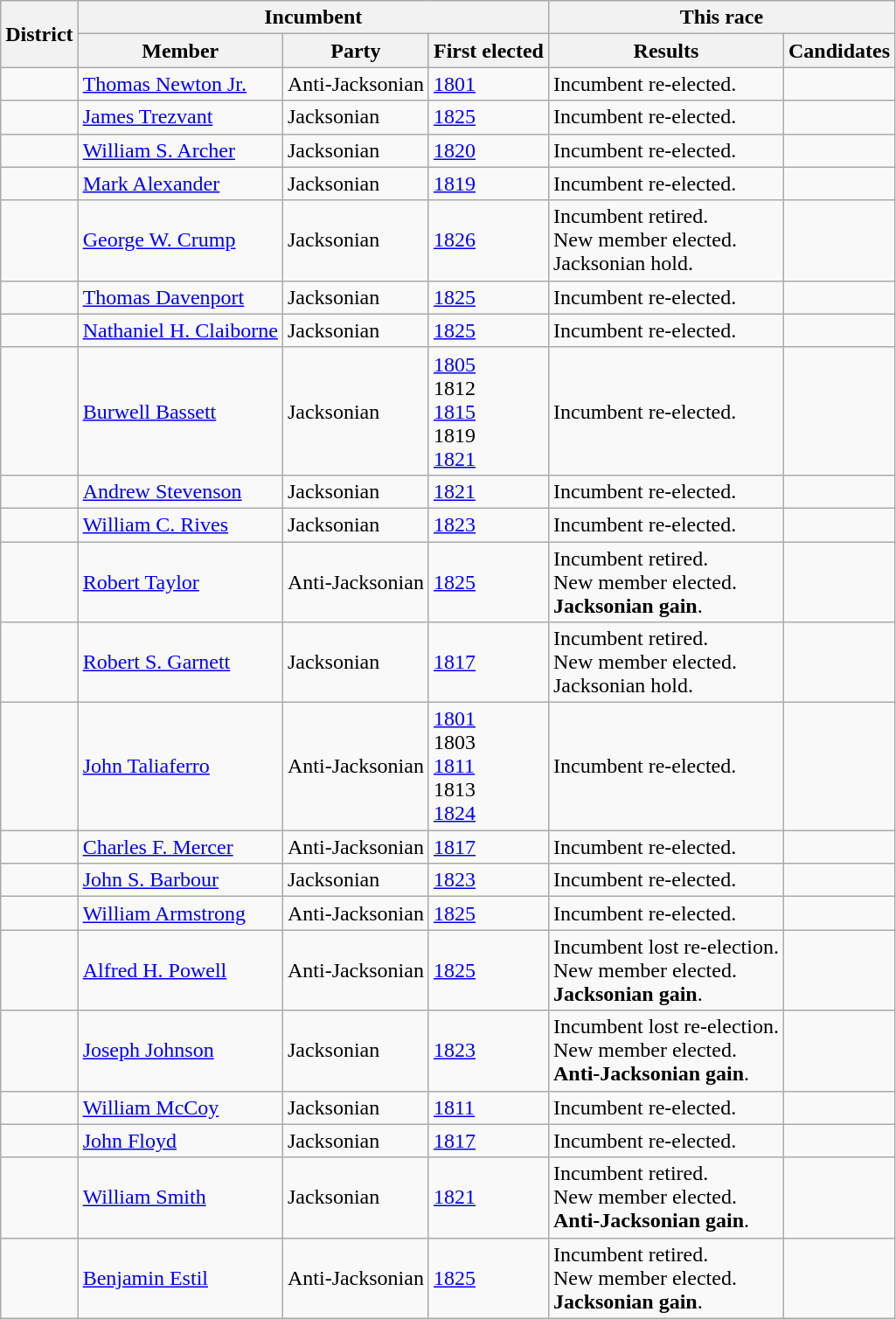<table class=wikitable>
<tr>
<th rowspan=2>District</th>
<th colspan=3>Incumbent</th>
<th colspan=2>This race</th>
</tr>
<tr>
<th>Member</th>
<th>Party</th>
<th>First elected</th>
<th>Results</th>
<th>Candidates</th>
</tr>
<tr>
<td></td>
<td><a href='#'>Thomas Newton Jr.</a></td>
<td>Anti-Jacksonian</td>
<td><a href='#'>1801</a></td>
<td>Incumbent re-elected.</td>
<td nowrap></td>
</tr>
<tr>
<td></td>
<td><a href='#'>James Trezvant</a></td>
<td>Jacksonian</td>
<td><a href='#'>1825</a></td>
<td>Incumbent re-elected.</td>
<td nowrap></td>
</tr>
<tr>
<td></td>
<td><a href='#'>William S. Archer</a></td>
<td>Jacksonian</td>
<td><a href='#'>1820 </a></td>
<td>Incumbent re-elected.</td>
<td nowrap></td>
</tr>
<tr>
<td></td>
<td><a href='#'>Mark Alexander</a></td>
<td>Jacksonian</td>
<td><a href='#'>1819</a></td>
<td>Incumbent re-elected.</td>
<td nowrap></td>
</tr>
<tr>
<td></td>
<td><a href='#'>George W. Crump</a></td>
<td>Jacksonian</td>
<td><a href='#'>1826 </a></td>
<td>Incumbent retired.<br>New member elected.<br>Jacksonian hold.</td>
<td nowrap></td>
</tr>
<tr>
<td></td>
<td><a href='#'>Thomas Davenport</a></td>
<td>Jacksonian</td>
<td><a href='#'>1825</a></td>
<td>Incumbent re-elected.</td>
<td nowrap></td>
</tr>
<tr>
<td></td>
<td><a href='#'>Nathaniel H. Claiborne</a></td>
<td>Jacksonian</td>
<td><a href='#'>1825</a></td>
<td>Incumbent re-elected.</td>
<td nowrap></td>
</tr>
<tr>
<td></td>
<td><a href='#'>Burwell Bassett</a></td>
<td>Jacksonian</td>
<td><a href='#'>1805</a><br>1812 <br><a href='#'>1815</a><br>1819 <br><a href='#'>1821</a></td>
<td>Incumbent re-elected.</td>
<td nowrap></td>
</tr>
<tr>
<td></td>
<td><a href='#'>Andrew Stevenson</a></td>
<td>Jacksonian</td>
<td><a href='#'>1821</a></td>
<td>Incumbent re-elected.</td>
<td nowrap></td>
</tr>
<tr>
<td></td>
<td><a href='#'>William C. Rives</a></td>
<td>Jacksonian</td>
<td><a href='#'>1823</a></td>
<td>Incumbent re-elected.</td>
<td nowrap></td>
</tr>
<tr>
<td></td>
<td><a href='#'>Robert Taylor</a></td>
<td>Anti-Jacksonian</td>
<td><a href='#'>1825</a></td>
<td>Incumbent retired.<br>New member elected.<br><strong>Jacksonian gain</strong>.</td>
<td nowrap></td>
</tr>
<tr>
<td></td>
<td><a href='#'>Robert S. Garnett</a></td>
<td>Jacksonian</td>
<td><a href='#'>1817</a></td>
<td>Incumbent retired.<br>New member elected.<br>Jacksonian hold.</td>
<td nowrap></td>
</tr>
<tr>
<td></td>
<td><a href='#'>John Taliaferro</a></td>
<td>Anti-Jacksonian</td>
<td><a href='#'>1801</a><br>1803 <br><a href='#'>1811 </a><br>1813 <br><a href='#'>1824 </a></td>
<td>Incumbent re-elected.</td>
<td nowrap></td>
</tr>
<tr>
<td></td>
<td><a href='#'>Charles F. Mercer</a></td>
<td>Anti-Jacksonian</td>
<td><a href='#'>1817</a></td>
<td>Incumbent re-elected.</td>
<td nowrap></td>
</tr>
<tr>
<td></td>
<td><a href='#'>John S. Barbour</a></td>
<td>Jacksonian</td>
<td><a href='#'>1823</a></td>
<td>Incumbent re-elected.</td>
<td nowrap></td>
</tr>
<tr>
<td></td>
<td><a href='#'>William Armstrong</a></td>
<td>Anti-Jacksonian</td>
<td><a href='#'>1825</a></td>
<td>Incumbent re-elected.</td>
<td nowrap></td>
</tr>
<tr>
<td></td>
<td><a href='#'>Alfred H. Powell</a></td>
<td>Anti-Jacksonian</td>
<td><a href='#'>1825</a></td>
<td>Incumbent lost re-election.<br>New member elected.<br><strong>Jacksonian gain</strong>.</td>
<td nowrap></td>
</tr>
<tr>
<td></td>
<td><a href='#'>Joseph Johnson</a></td>
<td>Jacksonian</td>
<td><a href='#'>1823</a></td>
<td>Incumbent lost re-election.<br>New member elected.<br><strong>Anti-Jacksonian gain</strong>.</td>
<td nowrap></td>
</tr>
<tr>
<td></td>
<td><a href='#'>William McCoy</a></td>
<td>Jacksonian</td>
<td><a href='#'>1811</a></td>
<td>Incumbent re-elected.</td>
<td nowrap></td>
</tr>
<tr>
<td></td>
<td><a href='#'>John Floyd</a></td>
<td>Jacksonian</td>
<td><a href='#'>1817</a></td>
<td>Incumbent re-elected.</td>
<td nowrap></td>
</tr>
<tr>
<td></td>
<td><a href='#'>William Smith</a></td>
<td>Jacksonian</td>
<td><a href='#'>1821</a></td>
<td>Incumbent retired.<br>New member elected.<br><strong>Anti-Jacksonian gain</strong>.</td>
<td nowrap></td>
</tr>
<tr>
<td></td>
<td><a href='#'>Benjamin Estil</a></td>
<td>Anti-Jacksonian</td>
<td><a href='#'>1825</a></td>
<td>Incumbent retired.<br>New member elected.<br><strong>Jacksonian gain</strong>.</td>
<td nowrap></td>
</tr>
</table>
